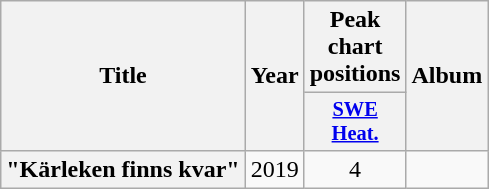<table class="wikitable plainrowheaders" style="text-align:center;">
<tr>
<th scope="col" rowspan="2">Title</th>
<th scope="col" rowspan="2">Year</th>
<th scope="col" colspan="1">Peak chart positions</th>
<th scope="col" rowspan="2">Album</th>
</tr>
<tr>
<th scope="col" style="width:3em;font-size:85%;"><a href='#'>SWE<br>Heat.</a><br></th>
</tr>
<tr>
<th scope="row">"Kärleken finns kvar"</th>
<td>2019</td>
<td>4</td>
<td></td>
</tr>
</table>
